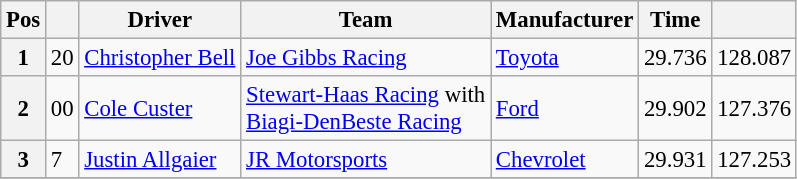<table class="wikitable" style="font-size:95%">
<tr>
<th>Pos</th>
<th></th>
<th>Driver</th>
<th>Team</th>
<th>Manufacturer</th>
<th>Time</th>
<th></th>
</tr>
<tr>
<th>1</th>
<td>20</td>
<td><a href='#'>Christopher Bell</a></td>
<td><a href='#'>Joe Gibbs Racing</a></td>
<td><a href='#'>Toyota</a></td>
<td>29.736</td>
<td>128.087</td>
</tr>
<tr>
<th>2</th>
<td>00</td>
<td><a href='#'>Cole Custer</a></td>
<td><a href='#'>Stewart-Haas Racing</a> with <br> <a href='#'>Biagi-DenBeste Racing</a></td>
<td><a href='#'>Ford</a></td>
<td>29.902</td>
<td>127.376</td>
</tr>
<tr>
<th>3</th>
<td>7</td>
<td><a href='#'>Justin Allgaier</a></td>
<td><a href='#'>JR Motorsports</a></td>
<td><a href='#'>Chevrolet</a></td>
<td>29.931</td>
<td>127.253</td>
</tr>
<tr>
</tr>
</table>
